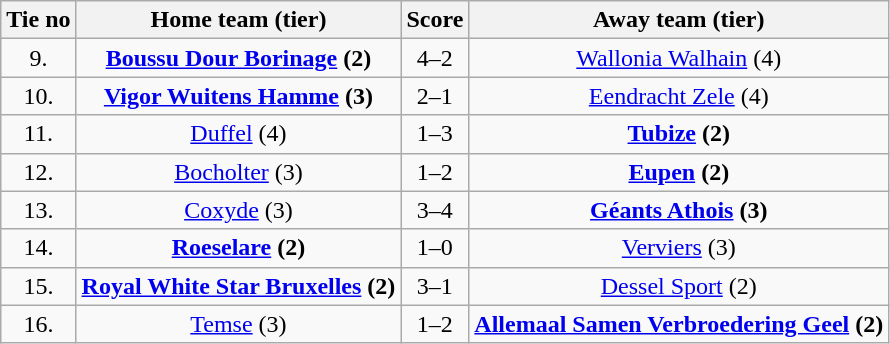<table class="wikitable" style="text-align: center">
<tr>
<th>Tie no</th>
<th>Home team (tier)</th>
<th>Score</th>
<th>Away team (tier)</th>
</tr>
<tr>
<td>9.</td>
<td><strong><a href='#'>Boussu Dour Borinage</a> (2)</strong></td>
<td>4–2</td>
<td><a href='#'>Wallonia Walhain</a> (4)</td>
</tr>
<tr>
<td>10.</td>
<td><strong><a href='#'>Vigor Wuitens Hamme</a> (3)</strong></td>
<td>2–1 </td>
<td><a href='#'>Eendracht Zele</a> (4)</td>
</tr>
<tr>
<td>11.</td>
<td><a href='#'>Duffel</a> (4)</td>
<td>1–3</td>
<td><strong><a href='#'>Tubize</a> (2)</strong></td>
</tr>
<tr>
<td>12.</td>
<td><a href='#'>Bocholter</a> (3)</td>
<td>1–2</td>
<td><strong><a href='#'>Eupen</a> (2)</strong></td>
</tr>
<tr>
<td>13.</td>
<td><a href='#'>Coxyde</a> (3)</td>
<td>3–4 </td>
<td><strong><a href='#'>Géants Athois</a> (3)</strong></td>
</tr>
<tr>
<td>14.</td>
<td><strong><a href='#'>Roeselare</a> (2)</strong></td>
<td>1–0</td>
<td><a href='#'>Verviers</a> (3)</td>
</tr>
<tr>
<td>15.</td>
<td><strong><a href='#'>Royal White Star Bruxelles</a> (2)</strong></td>
<td>3–1</td>
<td><a href='#'>Dessel Sport</a> (2)</td>
</tr>
<tr>
<td>16.</td>
<td><a href='#'>Temse</a> (3)</td>
<td>1–2 </td>
<td><strong><a href='#'>Allemaal Samen Verbroedering Geel</a> (2)</strong></td>
</tr>
</table>
